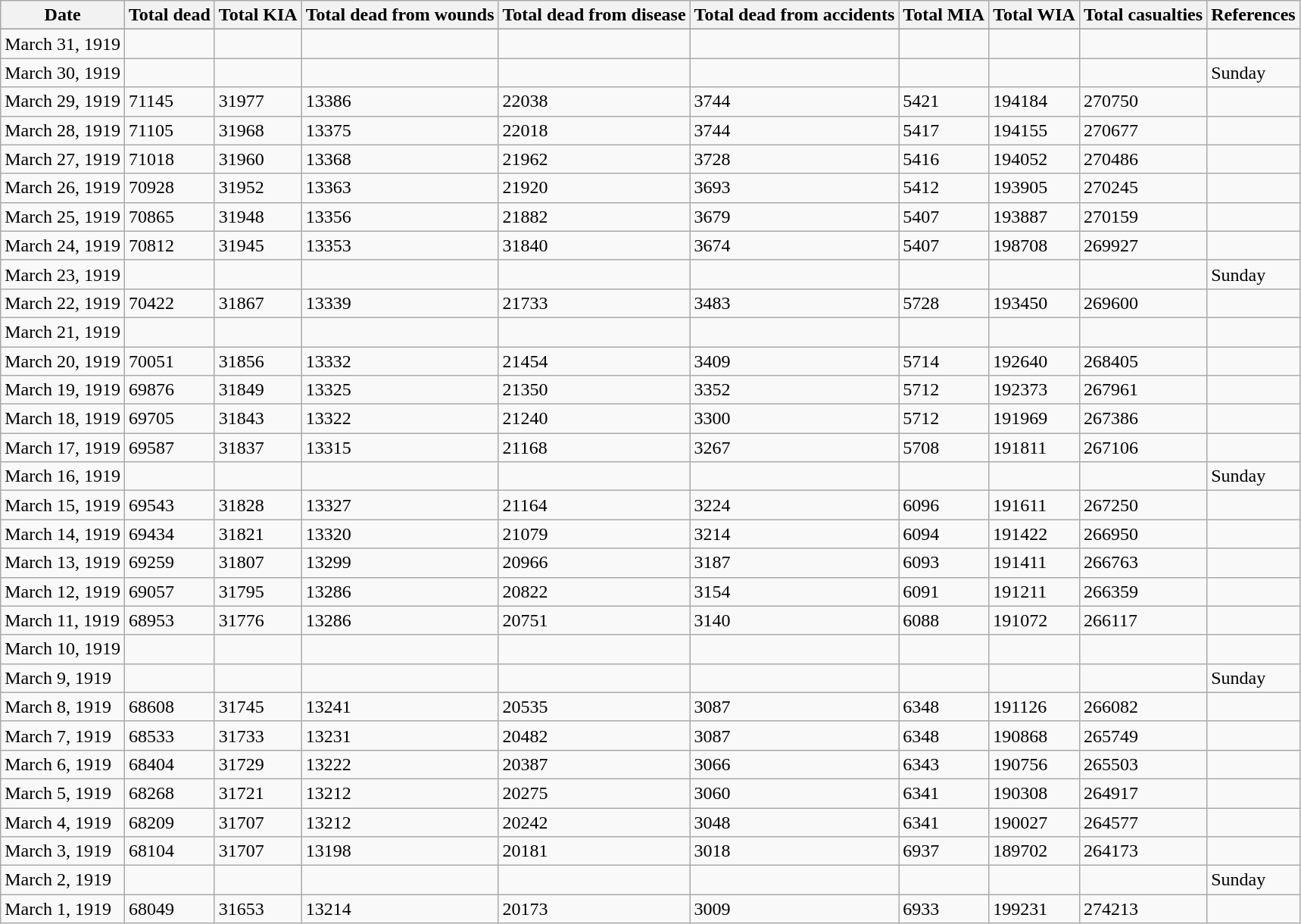<table role="presentation" class="wikitable mw-collapsible">
<tr>
<th>Date</th>
<th>Total dead</th>
<th>Total KIA</th>
<th>Total dead from wounds</th>
<th>Total dead from disease</th>
<th>Total dead from accidents</th>
<th>Total MIA</th>
<th>Total WIA</th>
<th>Total casualties</th>
<th>References</th>
</tr>
<tr>
</tr>
<tr>
<td>March 31, 1919</td>
<td></td>
<td></td>
<td></td>
<td></td>
<td></td>
<td></td>
<td></td>
<td></td>
<td></td>
</tr>
<tr>
<td>March 30, 1919</td>
<td></td>
<td></td>
<td></td>
<td></td>
<td></td>
<td></td>
<td></td>
<td></td>
<td>Sunday</td>
</tr>
<tr>
<td>March 29, 1919</td>
<td>71145</td>
<td>31977</td>
<td>13386</td>
<td>22038</td>
<td>3744</td>
<td>5421</td>
<td>194184</td>
<td>270750</td>
<td></td>
</tr>
<tr>
<td>March 28, 1919</td>
<td>71105</td>
<td>31968</td>
<td>13375</td>
<td>22018</td>
<td>3744</td>
<td>5417</td>
<td>194155</td>
<td>270677</td>
<td></td>
</tr>
<tr>
<td>March 27, 1919</td>
<td>71018</td>
<td>31960</td>
<td>13368</td>
<td>21962</td>
<td>3728</td>
<td>5416</td>
<td>194052</td>
<td>270486</td>
<td></td>
</tr>
<tr>
<td>March 26, 1919</td>
<td>70928</td>
<td>31952</td>
<td>13363</td>
<td>21920</td>
<td>3693</td>
<td>5412</td>
<td>193905</td>
<td>270245</td>
<td></td>
</tr>
<tr>
<td>March 25, 1919</td>
<td>70865</td>
<td>31948</td>
<td>13356</td>
<td>21882</td>
<td>3679</td>
<td>5407</td>
<td>193887</td>
<td>270159</td>
<td></td>
</tr>
<tr>
<td>March 24, 1919</td>
<td>70812</td>
<td>31945</td>
<td>13353</td>
<td>31840</td>
<td>3674</td>
<td>5407</td>
<td>198708</td>
<td>269927</td>
<td></td>
</tr>
<tr>
<td>March 23, 1919</td>
<td></td>
<td></td>
<td></td>
<td></td>
<td></td>
<td></td>
<td></td>
<td></td>
<td>Sunday</td>
</tr>
<tr>
<td>March 22, 1919</td>
<td>70422</td>
<td>31867</td>
<td>13339</td>
<td>21733</td>
<td>3483</td>
<td>5728</td>
<td>193450</td>
<td>269600</td>
<td></td>
</tr>
<tr>
<td>March 21, 1919</td>
<td></td>
<td></td>
<td></td>
<td></td>
<td></td>
<td></td>
<td></td>
<td></td>
<td></td>
</tr>
<tr>
<td>March 20, 1919</td>
<td>70051</td>
<td>31856</td>
<td>13332</td>
<td>21454</td>
<td>3409</td>
<td>5714</td>
<td>192640</td>
<td>268405</td>
<td></td>
</tr>
<tr>
<td>March 19, 1919</td>
<td>69876</td>
<td>31849</td>
<td>13325</td>
<td>21350</td>
<td>3352</td>
<td>5712</td>
<td>192373</td>
<td>267961</td>
<td></td>
</tr>
<tr>
<td>March 18, 1919</td>
<td>69705</td>
<td>31843</td>
<td>13322</td>
<td>21240</td>
<td>3300</td>
<td>5712</td>
<td>191969</td>
<td>267386</td>
<td></td>
</tr>
<tr>
<td>March 17, 1919</td>
<td>69587</td>
<td>31837</td>
<td>13315</td>
<td>21168</td>
<td>3267</td>
<td>5708</td>
<td>191811</td>
<td>267106</td>
<td></td>
</tr>
<tr>
<td>March 16, 1919</td>
<td></td>
<td></td>
<td></td>
<td></td>
<td></td>
<td></td>
<td></td>
<td></td>
<td>Sunday</td>
</tr>
<tr>
<td>March 15, 1919</td>
<td>69543</td>
<td>31828</td>
<td>13327</td>
<td>21164</td>
<td>3224</td>
<td>6096</td>
<td>191611</td>
<td>267250</td>
<td></td>
</tr>
<tr>
<td>March 14, 1919</td>
<td>69434</td>
<td>31821</td>
<td>13320</td>
<td>21079</td>
<td>3214</td>
<td>6094</td>
<td>191422</td>
<td>266950</td>
<td></td>
</tr>
<tr>
<td>March 13, 1919</td>
<td>69259</td>
<td>31807</td>
<td>13299</td>
<td>20966</td>
<td>3187</td>
<td>6093</td>
<td>191411</td>
<td>266763</td>
<td></td>
</tr>
<tr>
<td>March 12, 1919</td>
<td>69057</td>
<td>31795</td>
<td>13286</td>
<td>20822</td>
<td>3154</td>
<td>6091</td>
<td>191211</td>
<td>266359</td>
<td></td>
</tr>
<tr>
<td>March 11, 1919</td>
<td>68953</td>
<td>31776</td>
<td>13286</td>
<td>20751</td>
<td>3140</td>
<td>6088</td>
<td>191072</td>
<td>266117</td>
<td></td>
</tr>
<tr>
<td>March 10, 1919</td><td></td><td></td><td></td><td></td><td></td><td></td><td></td><td></td>
<td></td>
</tr>
<tr>
<td>March 9, 1919</td>
<td></td>
<td></td>
<td></td>
<td></td>
<td></td>
<td></td>
<td></td>
<td></td>
<td>Sunday</td>
</tr>
<tr>
<td>March 8, 1919</td>
<td>68608</td>
<td>31745</td>
<td>13241</td>
<td>20535</td>
<td>3087</td>
<td>6348</td>
<td>191126</td>
<td>266082</td>
<td></td>
</tr>
<tr>
<td>March 7, 1919</td>
<td>68533</td>
<td>31733</td>
<td>13231</td>
<td>20482</td>
<td>3087</td>
<td>6348</td>
<td>190868</td>
<td>265749</td>
<td></td>
</tr>
<tr>
<td>March 6, 1919</td>
<td>68404</td>
<td>31729</td>
<td>13222</td>
<td>20387</td>
<td>3066</td>
<td>6343</td>
<td>190756</td>
<td>265503</td>
<td></td>
</tr>
<tr>
<td>March 5, 1919</td>
<td>68268</td>
<td>31721</td>
<td>13212</td>
<td>20275</td>
<td>3060</td>
<td>6341</td>
<td>190308</td>
<td>264917</td>
<td></td>
</tr>
<tr>
<td>March 4, 1919</td>
<td>68209</td>
<td>31707</td>
<td>13212</td>
<td>20242</td>
<td>3048</td>
<td>6341</td>
<td>190027</td>
<td>264577</td>
<td></td>
</tr>
<tr>
<td>March 3, 1919</td>
<td>68104</td>
<td>31707</td>
<td>13198</td>
<td>20181</td>
<td>3018</td>
<td>6937</td>
<td>189702</td>
<td>264173</td>
<td></td>
</tr>
<tr>
<td>March 2, 1919</td>
<td></td>
<td></td>
<td></td>
<td></td>
<td></td>
<td></td>
<td></td>
<td></td>
<td>Sunday</td>
</tr>
<tr>
<td>March 1, 1919</td>
<td>68049</td>
<td>31653</td>
<td>13214</td>
<td>20173</td>
<td>3009</td>
<td>6933</td>
<td>199231</td>
<td>274213</td>
<td></td>
</tr>
</table>
